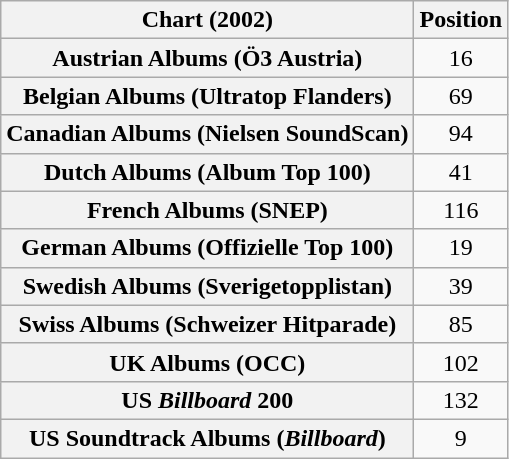<table class="wikitable plainrowheaders sortable" style="text-align:center;">
<tr>
<th scope="col">Chart (2002)</th>
<th scope="col">Position</th>
</tr>
<tr>
<th scope="row">Austrian Albums (Ö3 Austria)</th>
<td>16</td>
</tr>
<tr>
<th scope="row">Belgian Albums (Ultratop Flanders)</th>
<td>69</td>
</tr>
<tr>
<th scope="row">Canadian Albums (Nielsen SoundScan)</th>
<td>94</td>
</tr>
<tr>
<th scope="row">Dutch Albums (Album Top 100)</th>
<td>41</td>
</tr>
<tr>
<th scope="row">French Albums (SNEP)</th>
<td>116</td>
</tr>
<tr>
<th scope="row">German Albums (Offizielle Top 100)</th>
<td>19</td>
</tr>
<tr>
<th scope="row">Swedish Albums (Sverigetopplistan)</th>
<td>39</td>
</tr>
<tr>
<th scope="row">Swiss Albums (Schweizer Hitparade)</th>
<td>85</td>
</tr>
<tr>
<th scope="row">UK Albums (OCC)</th>
<td>102</td>
</tr>
<tr>
<th scope="row">US <em>Billboard</em> 200</th>
<td>132</td>
</tr>
<tr>
<th scope="row">US Soundtrack Albums (<em>Billboard</em>)</th>
<td>9</td>
</tr>
</table>
